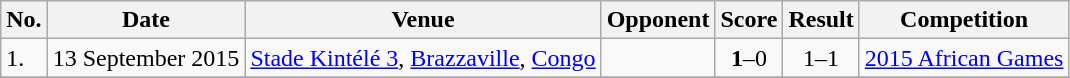<table class="wikitable">
<tr>
<th>No.</th>
<th>Date</th>
<th>Venue</th>
<th>Opponent</th>
<th>Score</th>
<th>Result</th>
<th>Competition</th>
</tr>
<tr>
<td>1.</td>
<td>13 September 2015</td>
<td><a href='#'>Stade Kintélé 3</a>, <a href='#'>Brazzaville</a>, <a href='#'>Congo</a></td>
<td></td>
<td align=center><strong>1</strong>–0</td>
<td align=center>1–1</td>
<td><a href='#'>2015 African Games</a></td>
</tr>
<tr>
</tr>
</table>
